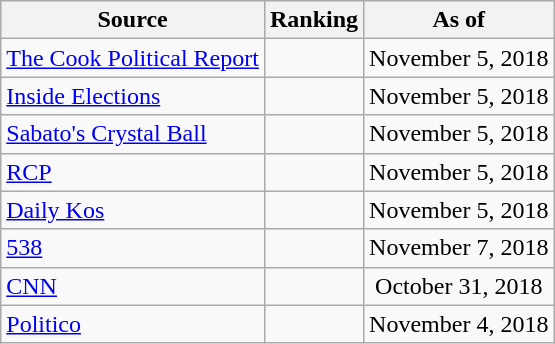<table class="wikitable" style="text-align:center">
<tr>
<th>Source</th>
<th>Ranking</th>
<th>As of</th>
</tr>
<tr>
<td align=left><a href='#'>The Cook Political Report</a></td>
<td></td>
<td>November 5, 2018</td>
</tr>
<tr>
<td align=left><a href='#'>Inside Elections</a></td>
<td></td>
<td>November 5, 2018</td>
</tr>
<tr>
<td align=left><a href='#'>Sabato's Crystal Ball</a></td>
<td></td>
<td>November 5, 2018</td>
</tr>
<tr>
<td align="left"><a href='#'>RCP</a></td>
<td></td>
<td>November 5, 2018</td>
</tr>
<tr>
<td align="left"><a href='#'>Daily Kos</a></td>
<td></td>
<td>November 5, 2018</td>
</tr>
<tr>
<td align="left"><a href='#'>538</a></td>
<td></td>
<td>November 7, 2018</td>
</tr>
<tr>
<td align="left"><a href='#'>CNN</a></td>
<td></td>
<td>October 31, 2018</td>
</tr>
<tr>
<td align="left"><a href='#'>Politico</a></td>
<td></td>
<td>November 4, 2018</td>
</tr>
</table>
